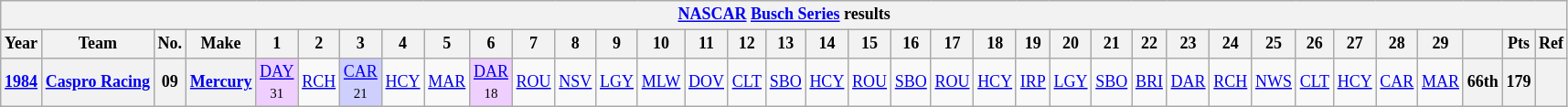<table class="wikitable" style="text-align:center; font-size:75%">
<tr>
<th colspan=42><a href='#'>NASCAR</a> <a href='#'>Busch Series</a> results</th>
</tr>
<tr>
<th>Year</th>
<th>Team</th>
<th>No.</th>
<th>Make</th>
<th>1</th>
<th>2</th>
<th>3</th>
<th>4</th>
<th>5</th>
<th>6</th>
<th>7</th>
<th>8</th>
<th>9</th>
<th>10</th>
<th>11</th>
<th>12</th>
<th>13</th>
<th>14</th>
<th>15</th>
<th>16</th>
<th>17</th>
<th>18</th>
<th>19</th>
<th>20</th>
<th>21</th>
<th>22</th>
<th>23</th>
<th>24</th>
<th>25</th>
<th>26</th>
<th>27</th>
<th>28</th>
<th>29</th>
<th></th>
<th>Pts</th>
<th>Ref</th>
</tr>
<tr>
<th><a href='#'>1984</a></th>
<th><a href='#'>Caspro Racing</a></th>
<th>09</th>
<th><a href='#'>Mercury</a></th>
<td style="background:#EFCFFF;"><a href='#'>DAY</a><br><small>31</small></td>
<td><a href='#'>RCH</a></td>
<td style="background:#CFCFFF;"><a href='#'>CAR</a><br><small>21</small></td>
<td><a href='#'>HCY</a></td>
<td><a href='#'>MAR</a></td>
<td style="background:#EFCFFF;"><a href='#'>DAR</a><br><small>18</small></td>
<td><a href='#'>ROU</a></td>
<td><a href='#'>NSV</a></td>
<td><a href='#'>LGY</a></td>
<td><a href='#'>MLW</a></td>
<td><a href='#'>DOV</a></td>
<td><a href='#'>CLT</a></td>
<td><a href='#'>SBO</a></td>
<td><a href='#'>HCY</a></td>
<td><a href='#'>ROU</a></td>
<td><a href='#'>SBO</a></td>
<td><a href='#'>ROU</a></td>
<td><a href='#'>HCY</a></td>
<td><a href='#'>IRP</a></td>
<td><a href='#'>LGY</a></td>
<td><a href='#'>SBO</a></td>
<td><a href='#'>BRI</a></td>
<td><a href='#'>DAR</a></td>
<td><a href='#'>RCH</a></td>
<td><a href='#'>NWS</a></td>
<td><a href='#'>CLT</a></td>
<td><a href='#'>HCY</a></td>
<td><a href='#'>CAR</a></td>
<td><a href='#'>MAR</a></td>
<th>66th</th>
<th>179</th>
<th></th>
</tr>
</table>
